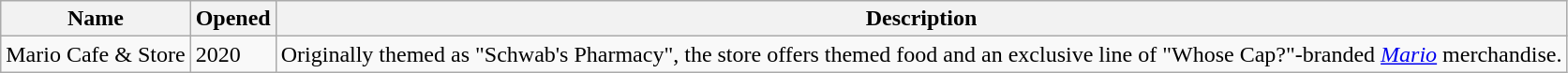<table class="wikitable">
<tr>
<th>Name</th>
<th>Opened</th>
<th>Description</th>
</tr>
<tr>
<td>Mario Cafe & Store</td>
<td>2020</td>
<td>Originally themed as "Schwab's Pharmacy", the store offers themed food and an exclusive line of "Whose Cap?"-branded <em><a href='#'>Mario</a></em> merchandise.</td>
</tr>
</table>
